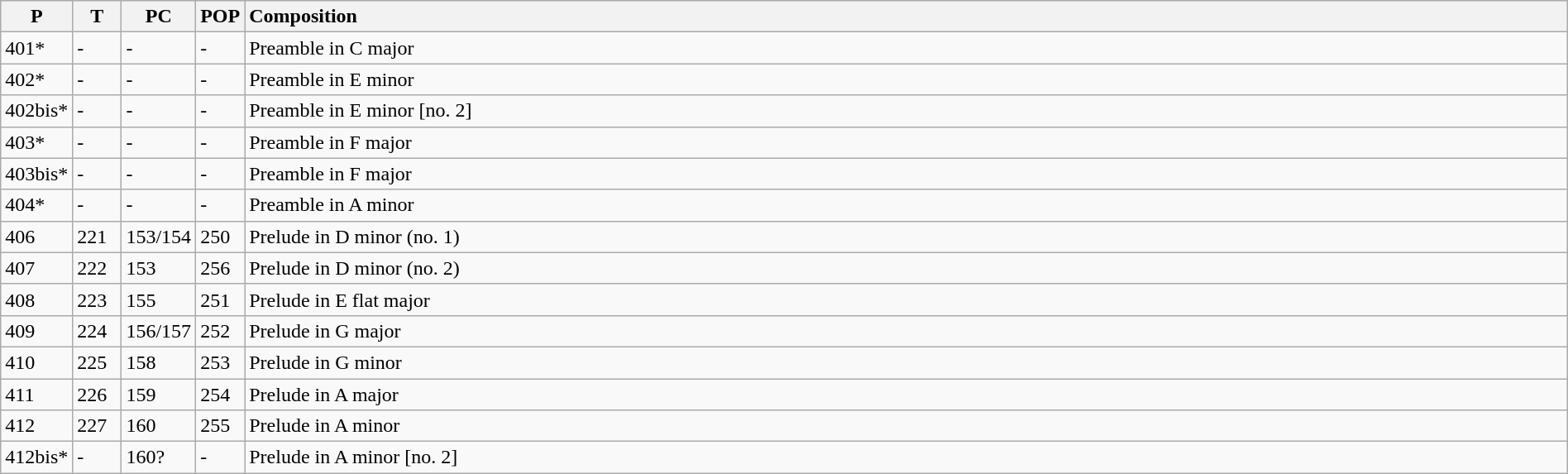<table class="wikitable" width="100%">
<tr>
<th width="32">P</th>
<th width="32">T</th>
<th width="32">PC</th>
<th width="32">POP</th>
<th style="text-align: left;">Composition</th>
</tr>
<tr>
<td>401*</td>
<td>-</td>
<td>-</td>
<td>-</td>
<td>Preamble in C major</td>
</tr>
<tr>
<td>402*</td>
<td>-</td>
<td>-</td>
<td>-</td>
<td>Preamble in E minor</td>
</tr>
<tr>
<td>402bis*</td>
<td>-</td>
<td>-</td>
<td>-</td>
<td>Preamble in E minor [no. 2]</td>
</tr>
<tr>
<td>403*</td>
<td>-</td>
<td>-</td>
<td>-</td>
<td>Preamble in F major</td>
</tr>
<tr>
<td>403bis*</td>
<td>-</td>
<td>-</td>
<td>-</td>
<td>Preamble in F major</td>
</tr>
<tr>
<td>404*</td>
<td>-</td>
<td>-</td>
<td>-</td>
<td>Preamble in A minor</td>
</tr>
<tr>
<td>406</td>
<td>221</td>
<td>153/154</td>
<td>250</td>
<td>Prelude in D minor (no. 1)</td>
</tr>
<tr>
<td>407</td>
<td>222</td>
<td>153</td>
<td>256</td>
<td>Prelude in D minor (no. 2)</td>
</tr>
<tr>
<td>408</td>
<td>223</td>
<td>155</td>
<td>251</td>
<td>Prelude in E flat major</td>
</tr>
<tr>
<td>409</td>
<td>224</td>
<td>156/157</td>
<td>252</td>
<td>Prelude in G major</td>
</tr>
<tr>
<td>410</td>
<td>225</td>
<td>158</td>
<td>253</td>
<td>Prelude in G minor</td>
</tr>
<tr>
<td>411</td>
<td>226</td>
<td>159</td>
<td>254</td>
<td>Prelude in A major</td>
</tr>
<tr>
<td>412</td>
<td>227</td>
<td>160</td>
<td>255</td>
<td>Prelude in A minor</td>
</tr>
<tr>
<td>412bis*</td>
<td>-</td>
<td>160?</td>
<td>-</td>
<td>Prelude in A minor [no. 2]</td>
</tr>
</table>
